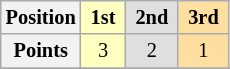<table class="wikitable" style="font-size:85%; text-align:center">
<tr>
<th>Position</th>
<td style="background:#ffffbf;"> <strong>1st</strong> </td>
<td style="background:#dfdfdf;"> <strong>2nd</strong> </td>
<td style="background:#ffdf9f;"> <strong>3rd</strong> </td>
</tr>
<tr>
<th>Points</th>
<td style="background:#ffffbf;">3</td>
<td style="background:#dfdfdf;">2</td>
<td style="background:#ffdf9f;">1</td>
</tr>
<tr>
</tr>
</table>
